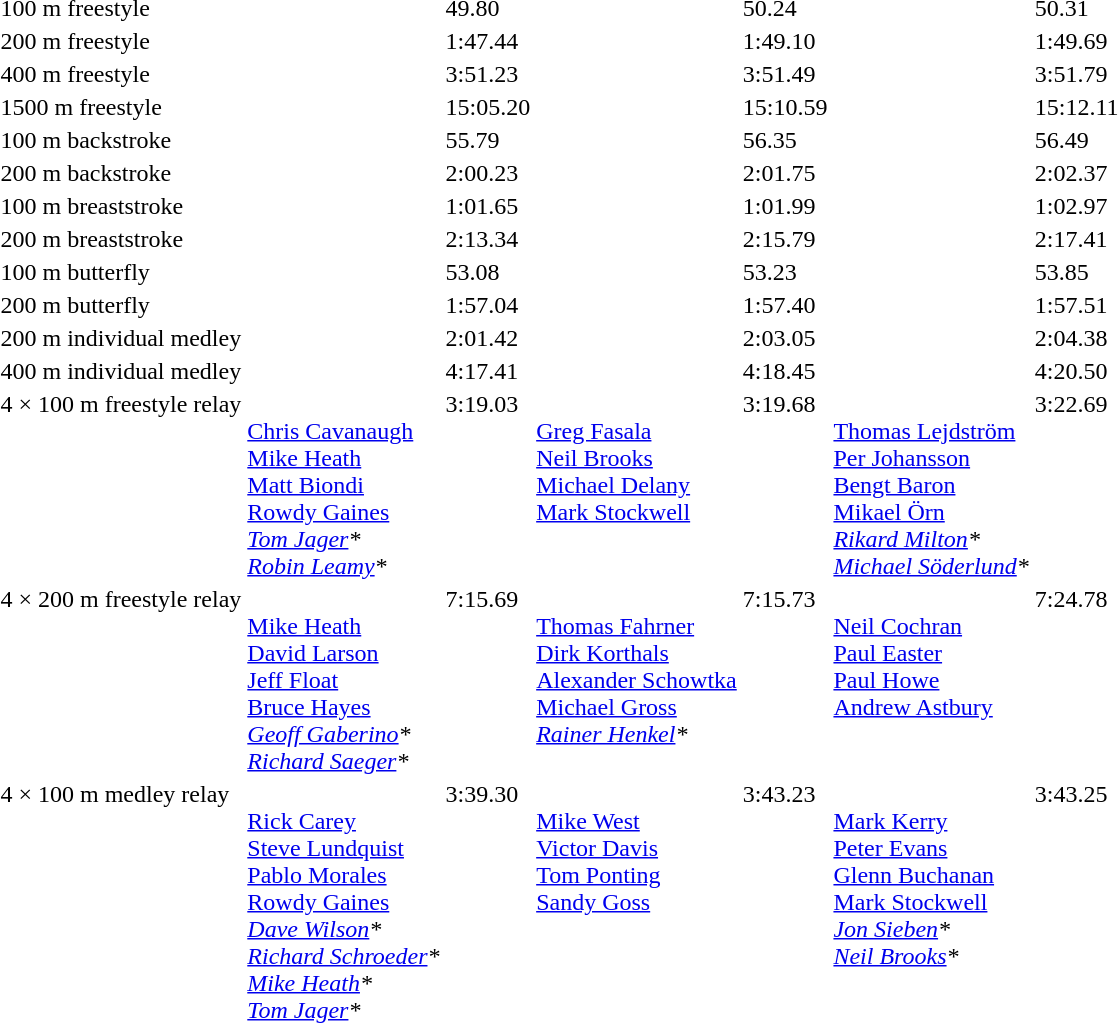<table>
<tr>
<td>100 m freestyle<br></td>
<td></td>
<td>49.80 </td>
<td></td>
<td>50.24</td>
<td></td>
<td>50.31</td>
</tr>
<tr>
<td>200 m freestyle<br></td>
<td></td>
<td>1:47.44 </td>
<td></td>
<td>1:49.10</td>
<td></td>
<td>1:49.69</td>
</tr>
<tr>
<td>400 m freestyle<br></td>
<td></td>
<td>3:51.23</td>
<td></td>
<td>3:51.49</td>
<td></td>
<td>3:51.79</td>
</tr>
<tr>
<td>1500 m freestyle<br></td>
<td></td>
<td>15:05.20</td>
<td></td>
<td>15:10.59</td>
<td></td>
<td>15:12.11</td>
</tr>
<tr>
<td>100 m backstroke<br></td>
<td></td>
<td>55.79</td>
<td></td>
<td>56.35</td>
<td></td>
<td>56.49</td>
</tr>
<tr>
<td>200 m backstroke<br></td>
<td></td>
<td>2:00.23</td>
<td></td>
<td>2:01.75</td>
<td></td>
<td>2:02.37</td>
</tr>
<tr>
<td>100 m breaststroke<br></td>
<td></td>
<td>1:01.65 </td>
<td></td>
<td>1:01.99</td>
<td></td>
<td>1:02.97</td>
</tr>
<tr>
<td>200 m breaststroke<br></td>
<td></td>
<td>2:13.34 </td>
<td></td>
<td>2:15.79</td>
<td></td>
<td>2:17.41</td>
</tr>
<tr>
<td>100 m butterfly<br></td>
<td></td>
<td>53.08 </td>
<td></td>
<td>53.23</td>
<td></td>
<td>53.85</td>
</tr>
<tr>
<td>200 m butterfly<br></td>
<td></td>
<td>1:57.04 </td>
<td></td>
<td>1:57.40</td>
<td></td>
<td>1:57.51</td>
</tr>
<tr>
<td>200 m individual medley<br></td>
<td></td>
<td>2:01.42 </td>
<td></td>
<td>2:03.05</td>
<td></td>
<td>2:04.38</td>
</tr>
<tr>
<td>400 m individual medley<br></td>
<td></td>
<td>4:17.41 </td>
<td></td>
<td>4:18.45</td>
<td></td>
<td>4:20.50</td>
</tr>
<tr valign="top">
<td>4 × 100 m freestyle relay<br></td>
<td><br> <a href='#'>Chris Cavanaugh</a><br><a href='#'>Mike Heath</a><br> <a href='#'>Matt Biondi</a><br> <a href='#'>Rowdy Gaines</a><br> <em><a href='#'>Tom Jager</a>*</em><br> <em><a href='#'>Robin Leamy</a>*</em></td>
<td>3:19.03 </td>
<td><br> <a href='#'>Greg Fasala</a><br> <a href='#'>Neil Brooks</a><br><a href='#'>Michael Delany</a><br> <a href='#'>Mark Stockwell</a><br></td>
<td>3:19.68</td>
<td><br> <a href='#'>Thomas Lejdström</a><br> <a href='#'>Per Johansson</a><br> <a href='#'>Bengt Baron</a><br> <a href='#'>Mikael Örn</a><br> <em><a href='#'>Rikard Milton</a>*</em><br> <em><a href='#'>Michael Söderlund</a>*</em></td>
<td>3:22.69</td>
</tr>
<tr valign="top">
<td>4 × 200 m freestyle relay<br></td>
<td><br> <a href='#'>Mike Heath</a><br> <a href='#'>David Larson</a><br> <a href='#'>Jeff Float</a><br> <a href='#'>Bruce Hayes</a><br> <em><a href='#'>Geoff Gaberino</a>*</em><br> <em><a href='#'>Richard Saeger</a>*</em></td>
<td>7:15.69 </td>
<td><br> <a href='#'>Thomas Fahrner</a><br> <a href='#'>Dirk Korthals</a><br> <a href='#'>Alexander Schowtka</a><br> <a href='#'>Michael Gross</a><br> <em><a href='#'>Rainer Henkel</a>*</em></td>
<td>7:15.73</td>
<td><br> <a href='#'>Neil Cochran</a><br> <a href='#'>Paul Easter</a><br> <a href='#'>Paul Howe</a><br> <a href='#'>Andrew Astbury</a></td>
<td>7:24.78</td>
</tr>
<tr valign="top">
<td>4 × 100 m medley relay<br></td>
<td><br> <a href='#'>Rick Carey</a><br> <a href='#'>Steve Lundquist</a><br> <a href='#'>Pablo Morales</a><br> <a href='#'>Rowdy Gaines</a><br> <em><a href='#'>Dave Wilson</a>*</em><br> <em><a href='#'>Richard Schroeder</a>*</em><br> <em><a href='#'>Mike Heath</a>*</em><br> <em><a href='#'>Tom Jager</a>*</em></td>
<td>3:39.30 </td>
<td><br> <a href='#'>Mike West</a><br> <a href='#'>Victor Davis</a><br> <a href='#'>Tom Ponting</a><br> <a href='#'>Sandy Goss</a><br></td>
<td>3:43.23</td>
<td><br> <a href='#'>Mark Kerry</a><br> <a href='#'>Peter Evans</a><br> <a href='#'>Glenn Buchanan</a><br> <a href='#'>Mark Stockwell</a><br> <em><a href='#'>Jon Sieben</a>*</em><br> <em><a href='#'>Neil Brooks</a>*</em></td>
<td>3:43.25</td>
</tr>
</table>
